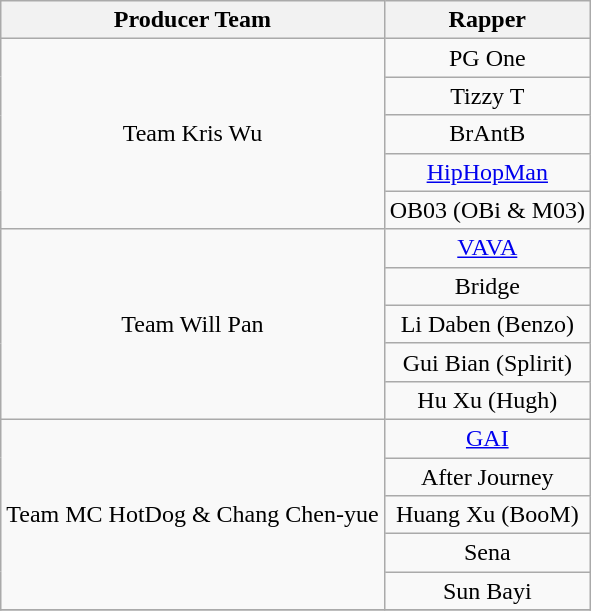<table class="wikitable" style="text-align:center" border="2">
<tr>
<th>Producer Team</th>
<th>Rapper</th>
</tr>
<tr>
<td rowspan="5">Team Kris Wu</td>
<td>PG One</td>
</tr>
<tr>
<td>Tizzy T</td>
</tr>
<tr>
<td>BrAntB</td>
</tr>
<tr>
<td><a href='#'>HipHopMan</a></td>
</tr>
<tr>
<td>OB03 (OBi & M03)</td>
</tr>
<tr>
<td rowspan="5">Team Will Pan</td>
<td><a href='#'>VAVA</a></td>
</tr>
<tr>
<td>Bridge</td>
</tr>
<tr>
<td>Li Daben (Benzo)</td>
</tr>
<tr>
<td>Gui Bian (Splirit)</td>
</tr>
<tr>
<td>Hu Xu (Hugh)</td>
</tr>
<tr>
<td rowspan="5">Team MC HotDog & Chang Chen-yue</td>
<td><a href='#'>GAI</a></td>
</tr>
<tr>
<td>After Journey</td>
</tr>
<tr>
<td>Huang Xu (BooM)</td>
</tr>
<tr>
<td>Sena</td>
</tr>
<tr>
<td>Sun Bayi</td>
</tr>
<tr>
</tr>
</table>
